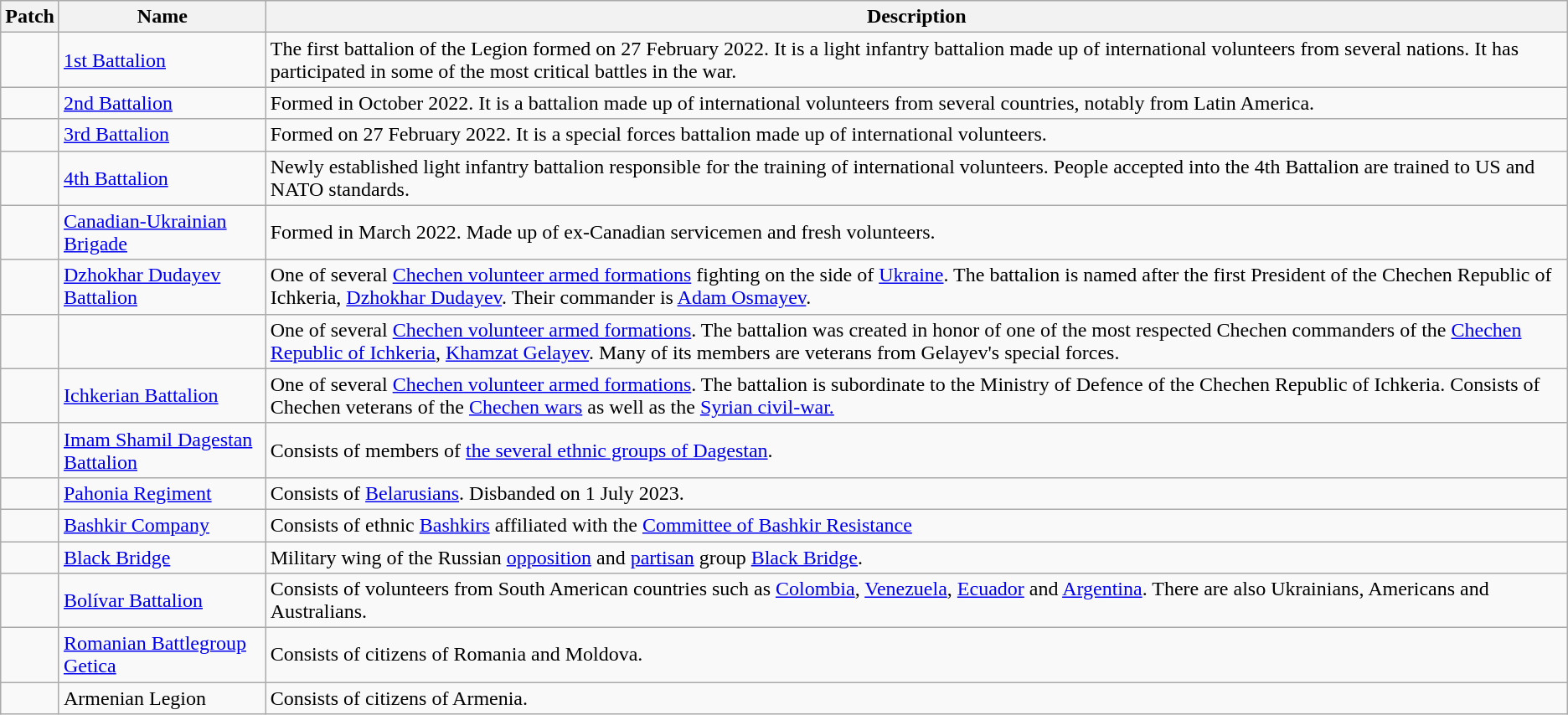<table class="wikitable">
<tr>
<th>Patch</th>
<th>Name</th>
<th>Description</th>
</tr>
<tr>
<td></td>
<td><a href='#'>1st Battalion</a></td>
<td>The first battalion of the Legion formed on 27 February 2022. It is a light infantry battalion made up of international volunteers from several nations. It has participated in some of the most critical battles in the war.</td>
</tr>
<tr>
<td></td>
<td><a href='#'>2nd Battalion</a></td>
<td>Formed in October 2022. It is a battalion made up of international volunteers from several countries, notably from Latin America.</td>
</tr>
<tr>
<td></td>
<td><a href='#'>3rd Battalion</a></td>
<td>Formed on 27 February 2022. It is a special forces battalion made up of international volunteers.</td>
</tr>
<tr>
<td></td>
<td><a href='#'>4th Battalion</a></td>
<td>Newly established light infantry battalion responsible for the training of international volunteers. People accepted into the 4th Battalion are trained to US and NATO standards.</td>
</tr>
<tr>
<td></td>
<td><a href='#'>Canadian-Ukrainian Brigade</a></td>
<td>Formed in March 2022. Made up of ex-Canadian servicemen and fresh volunteers.</td>
</tr>
<tr>
<td></td>
<td><a href='#'>Dzhokhar Dudayev Battalion</a></td>
<td>One of several <a href='#'>Chechen volunteer armed formations</a> fighting on the side of <a href='#'>Ukraine</a>. The battalion is named after the first President of the Chechen Republic of Ichkeria, <a href='#'>Dzhokhar Dudayev</a>. Their commander is <a href='#'>Adam Osmayev</a>.</td>
</tr>
<tr>
<td></td>
<td></td>
<td>One of several <a href='#'>Chechen volunteer armed formations</a>. The battalion was created in honor of one of the most respected Chechen commanders of the <a href='#'>Chechen Republic of Ichkeria</a>, <a href='#'>Khamzat Gelayev</a>. Many of its members are veterans from Gelayev's special forces.</td>
</tr>
<tr>
<td><br></td>
<td><a href='#'>Ichkerian Battalion</a></td>
<td>One of several <a href='#'>Chechen volunteer armed formations</a>. The battalion is subordinate to the Ministry of Defence of the Chechen Republic of Ichkeria. Consists of Chechen veterans of the <a href='#'>Chechen wars</a> as well as the <a href='#'>Syrian civil-war.</a></td>
</tr>
<tr>
<td></td>
<td><a href='#'>Imam Shamil Dagestan Battalion</a></td>
<td>Consists of members of <a href='#'>the several ethnic groups of Dagestan</a>.</td>
</tr>
<tr>
<td></td>
<td><a href='#'>Pahonia Regiment</a></td>
<td>Consists of <a href='#'>Belarusians</a>. Disbanded on 1 July 2023.</td>
</tr>
<tr>
<td></td>
<td><a href='#'>Bashkir Company</a></td>
<td>Consists of ethnic <a href='#'>Bashkirs</a> affiliated with the <a href='#'>Committee of Bashkir Resistance</a></td>
</tr>
<tr>
<td></td>
<td><a href='#'>Black Bridge</a></td>
<td>Military wing of the Russian <a href='#'>opposition</a> and <a href='#'>partisan</a> group <a href='#'>Black Bridge</a>.</td>
</tr>
<tr>
<td></td>
<td><a href='#'>Bolívar Battalion</a></td>
<td>Consists of volunteers from South American countries such as <a href='#'>Colombia</a>, <a href='#'>Venezuela</a>, <a href='#'>Ecuador</a> and <a href='#'>Argentina</a>. There are also Ukrainians, Americans and Australians.</td>
</tr>
<tr>
<td></td>
<td><a href='#'>Romanian Battlegroup Getica</a></td>
<td>Consists of citizens of Romania and Moldova.</td>
</tr>
<tr>
<td></td>
<td>Armenian Legion</td>
<td>Consists of citizens of Armenia.</td>
</tr>
</table>
